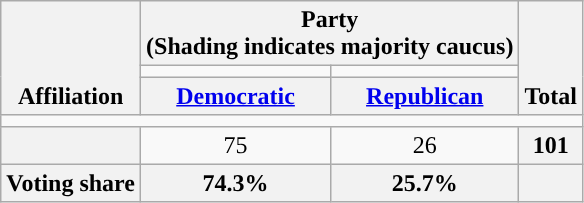<table class=wikitable style="text-align:center">
<tr style="vertical-align:bottom;">
<th rowspan=3>Affiliation</th>
<th colspan=2>Party <div>(Shading indicates majority caucus)</div></th>
<th rowspan=3>Total</th>
</tr>
<tr style="height:5px">
<td style="background-color:"></td>
<td style="background-color:"></td>
</tr>
<tr>
<th><a href='#'>Democratic</a></th>
<th><a href='#'>Republican</a></th>
</tr>
<tr>
<td colspan=5></td>
</tr>
<tr>
<th nowrap style="font-size:80%"></th>
<td>75</td>
<td>26</td>
<th>101</th>
</tr>
<tr>
<th>Voting share</th>
<th>74.3%</th>
<th>25.7%</th>
<th colspan=2></th>
</tr>
</table>
